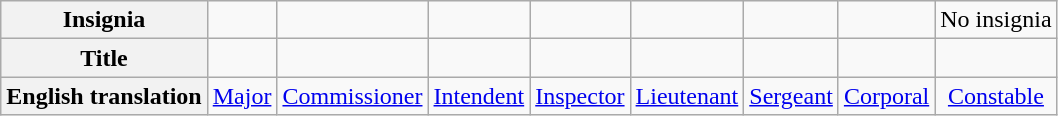<table class="wikitable">
<tr style="text-align:center">
<th>Insignia</th>
<td></td>
<td></td>
<td></td>
<td></td>
<td></td>
<td></td>
<td></td>
<td>No insignia</td>
</tr>
<tr style="text-align:center">
<th>Title</th>
<td></td>
<td></td>
<td></td>
<td></td>
<td></td>
<td></td>
<td></td>
<td></td>
</tr>
<tr style="text-align:center">
<th>English translation</th>
<td><a href='#'>Major</a></td>
<td><a href='#'>Commissioner</a></td>
<td><a href='#'>Intendent</a></td>
<td><a href='#'>Inspector</a></td>
<td><a href='#'>Lieutenant</a></td>
<td><a href='#'>Sergeant</a></td>
<td><a href='#'>Corporal</a></td>
<td><a href='#'>Constable</a></td>
</tr>
</table>
